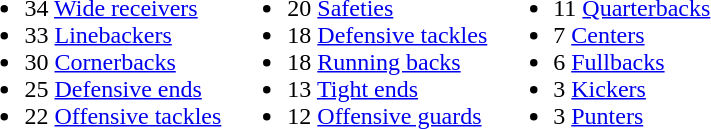<table>
<tr>
<td><br><ul><li>34 <a href='#'>Wide receivers</a></li><li>33 <a href='#'>Linebackers</a></li><li>30 <a href='#'>Cornerbacks</a></li><li>25 <a href='#'>Defensive ends</a></li><li>22 <a href='#'>Offensive tackles</a></li></ul></td>
<td><br><ul><li>20 <a href='#'>Safeties</a></li><li>18 <a href='#'>Defensive tackles</a></li><li>18 <a href='#'>Running backs</a></li><li>13 <a href='#'>Tight ends</a></li><li>12 <a href='#'>Offensive guards</a></li></ul></td>
<td><br><ul><li>11 <a href='#'>Quarterbacks</a></li><li>7 <a href='#'>Centers</a></li><li>6 <a href='#'>Fullbacks</a></li><li>3 <a href='#'>Kickers</a></li><li>3 <a href='#'>Punters</a></li></ul></td>
</tr>
</table>
